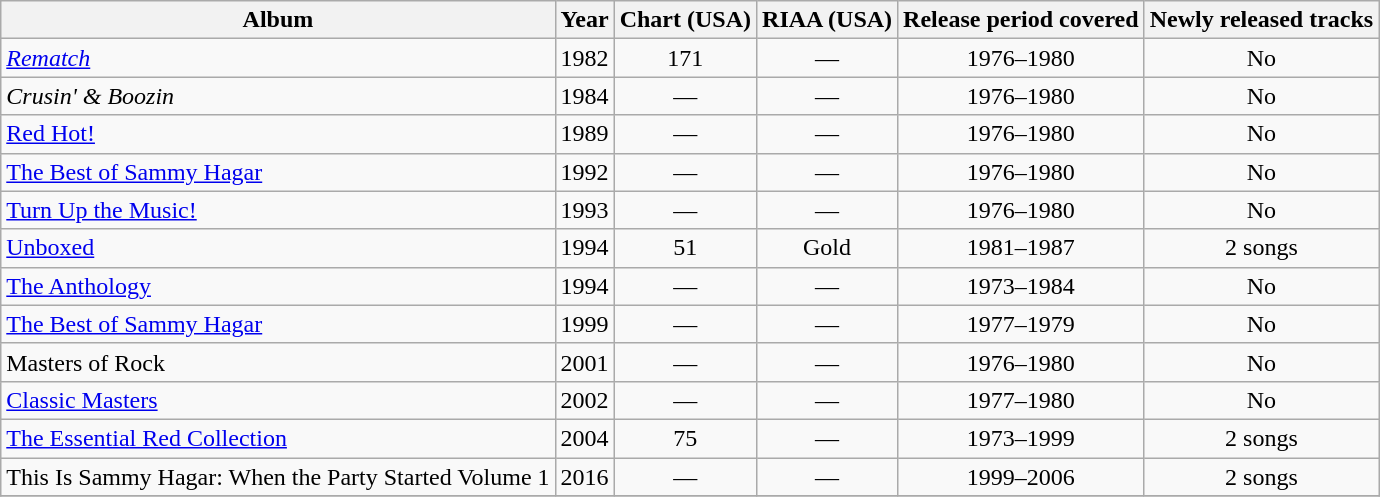<table class="wikitable" style="text-align:center;">
<tr>
<th>Album</th>
<th>Year</th>
<th>Chart (USA)</th>
<th>RIAA (USA)</th>
<th>Release period covered</th>
<th>Newly released tracks</th>
</tr>
<tr>
<td align=left><em><a href='#'>Rematch</a></em></td>
<td>1982</td>
<td>171</td>
<td>—</td>
<td>1976–1980</td>
<td>No</td>
</tr>
<tr>
<td align=left><em>Crusin' & Boozin<strong></td>
<td>1984</td>
<td>—</td>
<td>—</td>
<td>1976–1980</td>
<td>No</td>
</tr>
<tr>
<td align=left></em><a href='#'>Red Hot!</a><em></td>
<td>1989</td>
<td>—</td>
<td>—</td>
<td>1976–1980</td>
<td>No</td>
</tr>
<tr>
<td align=left></em><a href='#'>The Best of Sammy Hagar</a><em></td>
<td>1992</td>
<td>—</td>
<td>—</td>
<td>1976–1980</td>
<td>No</td>
</tr>
<tr>
<td align=left></em><a href='#'>Turn Up the Music!</a><em></td>
<td>1993</td>
<td>—</td>
<td>—</td>
<td>1976–1980</td>
<td>No</td>
</tr>
<tr>
<td align=left></em><a href='#'>Unboxed</a><em></td>
<td>1994</td>
<td>51</td>
<td>Gold</td>
<td>1981–1987</td>
<td>2 songs</td>
</tr>
<tr>
<td align=left></em><a href='#'>The Anthology</a><em></td>
<td>1994</td>
<td>—</td>
<td>—</td>
<td>1973–1984</td>
<td>No</td>
</tr>
<tr>
<td align=left></em><a href='#'>The Best of Sammy Hagar</a><em></td>
<td>1999</td>
<td>—</td>
<td>—</td>
<td>1977–1979</td>
<td>No</td>
</tr>
<tr>
<td align=left></em>Masters of Rock<em></td>
<td>2001</td>
<td>—</td>
<td>—</td>
<td>1976–1980</td>
<td>No</td>
</tr>
<tr>
<td align=left></em><a href='#'>Classic Masters</a><em></td>
<td>2002</td>
<td>—</td>
<td>—</td>
<td>1977–1980</td>
<td>No</td>
</tr>
<tr>
<td align=left></em><a href='#'>The Essential Red Collection</a><em></td>
<td>2004</td>
<td>75</td>
<td>—</td>
<td>1973–1999</td>
<td>2 songs</td>
</tr>
<tr>
<td align=left></em>This Is Sammy Hagar: When the Party Started Volume 1<em></td>
<td>2016</td>
<td>—</td>
<td>—</td>
<td>1999–2006</td>
<td>2 songs</td>
</tr>
<tr>
</tr>
</table>
